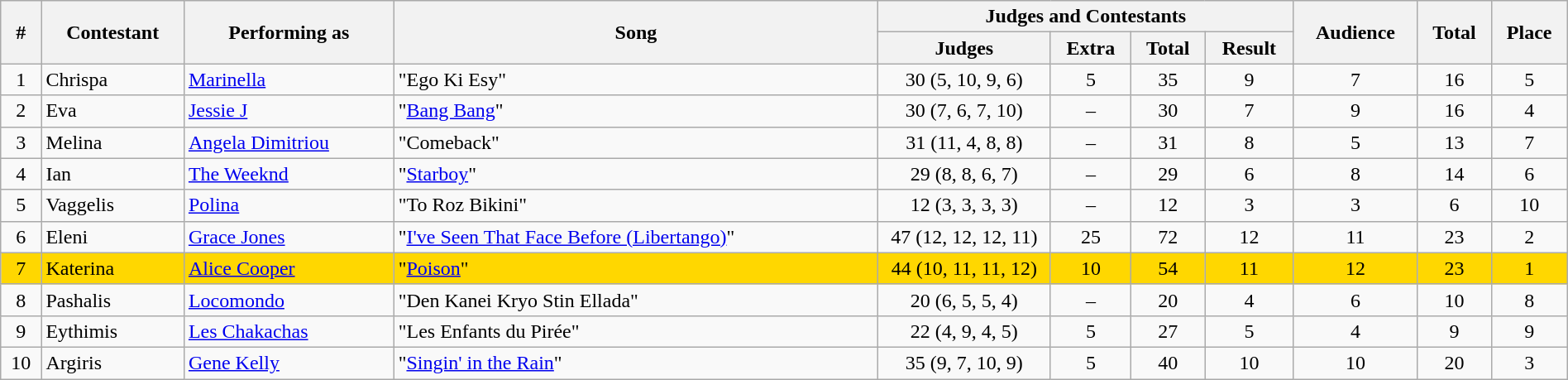<table class="sortable wikitable" style="text-align:center;" width="100%">
<tr>
<th rowspan="2">#</th>
<th rowspan="2">Contestant</th>
<th rowspan="2">Performing as</th>
<th rowspan="2">Song</th>
<th colspan="4">Judges and Contestants</th>
<th rowspan="2">Audience</th>
<th rowspan="2">Total</th>
<th rowspan="2">Place</th>
</tr>
<tr>
<th width="11%">Judges</th>
<th>Extra</th>
<th>Total</th>
<th>Result</th>
</tr>
<tr>
<td>1</td>
<td align="left">Chrispa</td>
<td align="left"><a href='#'>Marinella</a></td>
<td align="left">"Ego Ki Esy"</td>
<td>30 (5, 10, 9, 6)</td>
<td>5</td>
<td>35</td>
<td>9</td>
<td>7</td>
<td>16</td>
<td>5</td>
</tr>
<tr>
<td>2</td>
<td align="left">Eva</td>
<td align="left"><a href='#'>Jessie J</a></td>
<td align="left">"<a href='#'>Bang Bang</a>"</td>
<td>30 (7, 6, 7, 10)</td>
<td>–</td>
<td>30</td>
<td>7</td>
<td>9</td>
<td>16</td>
<td>4</td>
</tr>
<tr>
<td>3</td>
<td align="left">Melina</td>
<td align="left"><a href='#'>Angela Dimitriou</a></td>
<td align="left">"Comeback"</td>
<td>31 (11, 4, 8, 8)</td>
<td>–</td>
<td>31</td>
<td>8</td>
<td>5</td>
<td>13</td>
<td>7</td>
</tr>
<tr>
<td>4</td>
<td align="left">Ian</td>
<td align="left"><a href='#'>The Weeknd</a></td>
<td align="left">"<a href='#'>Starboy</a>"</td>
<td>29 (8, 8, 6, 7)</td>
<td>–</td>
<td>29</td>
<td>6</td>
<td>8</td>
<td>14</td>
<td>6</td>
</tr>
<tr>
<td>5</td>
<td align="left">Vaggelis</td>
<td align="left"><a href='#'>Polina</a></td>
<td align="left">"To Roz Bikini"</td>
<td>12 (3, 3, 3, 3)</td>
<td>–</td>
<td>12</td>
<td>3</td>
<td>3</td>
<td>6</td>
<td>10</td>
</tr>
<tr>
<td>6</td>
<td align="left">Eleni</td>
<td align="left"><a href='#'>Grace Jones</a></td>
<td align="left">"<a href='#'>I've Seen That Face Before (Libertango)</a>"</td>
<td>47 (12, 12, 12, 11)</td>
<td>25</td>
<td>72</td>
<td>12</td>
<td>11</td>
<td>23</td>
<td>2</td>
</tr>
<tr bgcolor="gold">
<td>7</td>
<td align="left">Katerina</td>
<td align="left"><a href='#'>Alice Cooper</a></td>
<td align="left">"<a href='#'>Poison</a>"</td>
<td>44 (10, 11, 11, 12)</td>
<td>10</td>
<td>54</td>
<td>11</td>
<td>12</td>
<td>23</td>
<td>1</td>
</tr>
<tr>
<td>8</td>
<td align="left">Pashalis</td>
<td align="left"><a href='#'>Locomondo</a></td>
<td align="left">"Den Kanei Kryo Stin Ellada"</td>
<td>20 (6, 5, 5, 4)</td>
<td>–</td>
<td>20</td>
<td>4</td>
<td>6</td>
<td>10</td>
<td>8</td>
</tr>
<tr>
<td>9</td>
<td align="left">Eythimis</td>
<td align="left"><a href='#'>Les Chakachas</a></td>
<td align="left">"Les Enfants du Pirée"</td>
<td>22 (4, 9, 4, 5)</td>
<td>5</td>
<td>27</td>
<td>5</td>
<td>4</td>
<td>9</td>
<td>9</td>
</tr>
<tr>
<td>10</td>
<td align="left">Argiris</td>
<td align="left"><a href='#'>Gene Kelly</a></td>
<td align="left">"<a href='#'>Singin' in the Rain</a>"</td>
<td>35 (9, 7, 10, 9)</td>
<td>5</td>
<td>40</td>
<td>10</td>
<td>10</td>
<td>20</td>
<td>3</td>
</tr>
</table>
